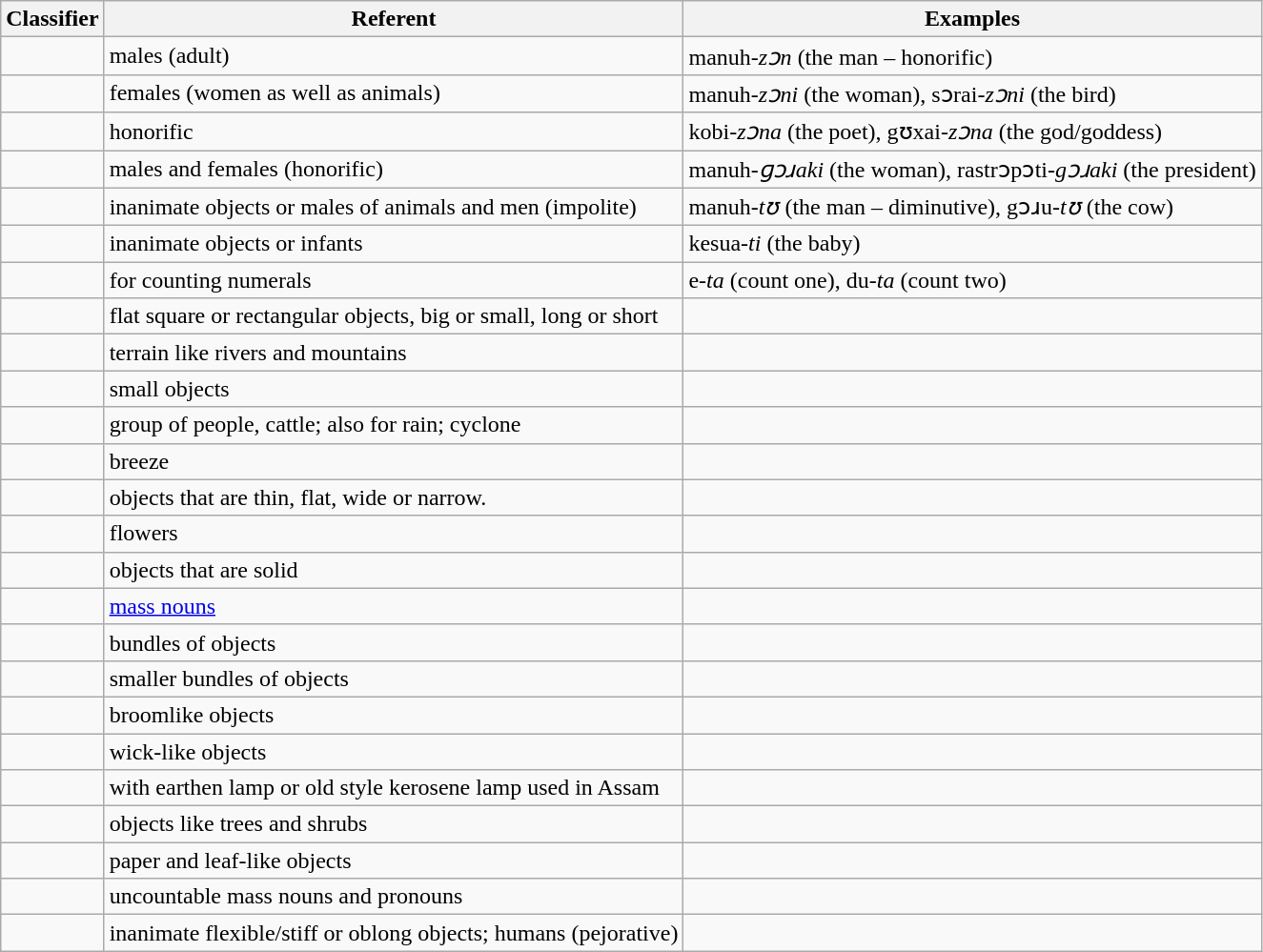<table class="wikitable">
<tr>
<th>Classifier</th>
<th>Referent</th>
<th>Examples</th>
</tr>
<tr>
<td></td>
<td>males (adult)</td>
<td>manuh-<em>zɔn</em> (the man – honorific)</td>
</tr>
<tr>
<td></td>
<td>females (women as well as animals)</td>
<td>manuh-<em>zɔni</em> (the woman), sɔrai-<em>zɔni</em> (the bird)</td>
</tr>
<tr>
<td></td>
<td>honorific</td>
<td>kobi-<em>zɔna</em> (the poet), gʊxai-<em>zɔna</em> (the god/goddess)</td>
</tr>
<tr>
<td></td>
<td>males and females (honorific)</td>
<td>manuh-<em>ɡɔɹaki</em> (the woman), rastrɔpɔti-<em>gɔɹaki</em> (the president)</td>
</tr>
<tr>
<td></td>
<td>inanimate objects or males of animals and men (impolite)</td>
<td>manuh-<em>tʊ</em> (the man – diminutive), gɔɹu-<em>tʊ</em> (the cow)</td>
</tr>
<tr>
<td></td>
<td>inanimate objects or infants</td>
<td>kesua-<em>ti</em> (the baby)</td>
</tr>
<tr>
<td></td>
<td>for counting numerals</td>
<td>e-<em>ta</em> (count one), du-<em>ta</em> (count two)</td>
</tr>
<tr>
<td></td>
<td>flat square or rectangular objects, big or small, long or short</td>
<td></td>
</tr>
<tr>
<td></td>
<td>terrain like rivers and mountains</td>
<td></td>
</tr>
<tr>
<td></td>
<td>small objects</td>
<td></td>
</tr>
<tr>
<td></td>
<td>group of people, cattle; also for rain; cyclone</td>
<td></td>
</tr>
<tr>
<td></td>
<td>breeze</td>
<td></td>
</tr>
<tr>
<td></td>
<td>objects that are thin, flat, wide or narrow.</td>
<td></td>
</tr>
<tr>
<td></td>
<td>flowers</td>
<td></td>
</tr>
<tr>
<td></td>
<td>objects that are solid</td>
<td></td>
</tr>
<tr>
<td></td>
<td><a href='#'>mass nouns</a></td>
<td></td>
</tr>
<tr>
<td></td>
<td>bundles of objects</td>
<td></td>
</tr>
<tr>
<td></td>
<td>smaller bundles of objects</td>
<td></td>
</tr>
<tr>
<td></td>
<td>broomlike objects</td>
<td></td>
</tr>
<tr>
<td></td>
<td>wick-like objects</td>
<td></td>
</tr>
<tr>
<td></td>
<td>with earthen lamp or old style kerosene lamp used in Assam</td>
<td></td>
</tr>
<tr>
<td></td>
<td>objects like trees and shrubs</td>
<td></td>
</tr>
<tr>
<td></td>
<td>paper and leaf-like objects</td>
<td></td>
</tr>
<tr>
<td></td>
<td>uncountable mass nouns and pronouns</td>
<td></td>
</tr>
<tr>
<td></td>
<td>inanimate flexible/stiff or oblong objects; humans (pejorative)</td>
<td></td>
</tr>
</table>
